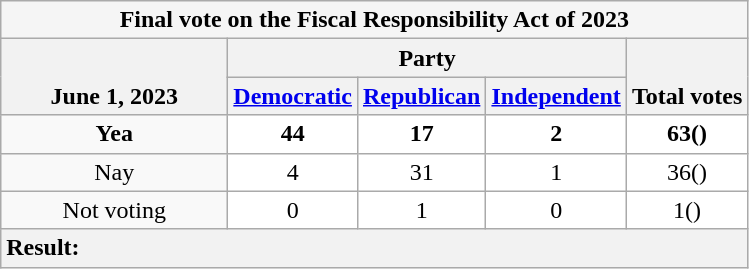<table class="wikitable" style="text-align:center">
<tr>
<th colspan=5 style="background:#f5f5f5">Final vote on the Fiscal Responsibility Act of 2023</th>
</tr>
<tr style="vertical-align:bottom;">
<th rowspan=2 style="width: 9em;">June 1, 2023</th>
<th colspan=3>Party</th>
<th rowspan=2>Total votes</th>
</tr>
<tr style="vertical-align:bottom;">
<th><a href='#'>Democratic</a></th>
<th><a href='#'>Republican</a></th>
<th><a href='#'>Independent</a> </th>
</tr>
<tr>
<td><strong>Yea</strong></td>
<td style="background:#ffffff"><strong>44</strong></td>
<td style="background:#ffffff"><strong>17</strong></td>
<td style="background:#ffffff"><strong>2</strong></td>
<td style="background:#ffffff"><strong>63()</strong></td>
</tr>
<tr>
<td>Nay</td>
<td style="background:#ffffff">4</td>
<td style="background:#ffffff">31</td>
<td style="background:#ffffff">1</td>
<td style="background:#ffffff">36()</td>
</tr>
<tr>
<td>Not voting</td>
<td style="background:#ffffff">0</td>
<td style="background:#ffffff">1</td>
<td style="background:#ffffff">0</td>
<td style="background:#ffffff">1()</td>
</tr>
<tr>
<th colspan=5 style="text-align:left;">Result: </th>
</tr>
</table>
